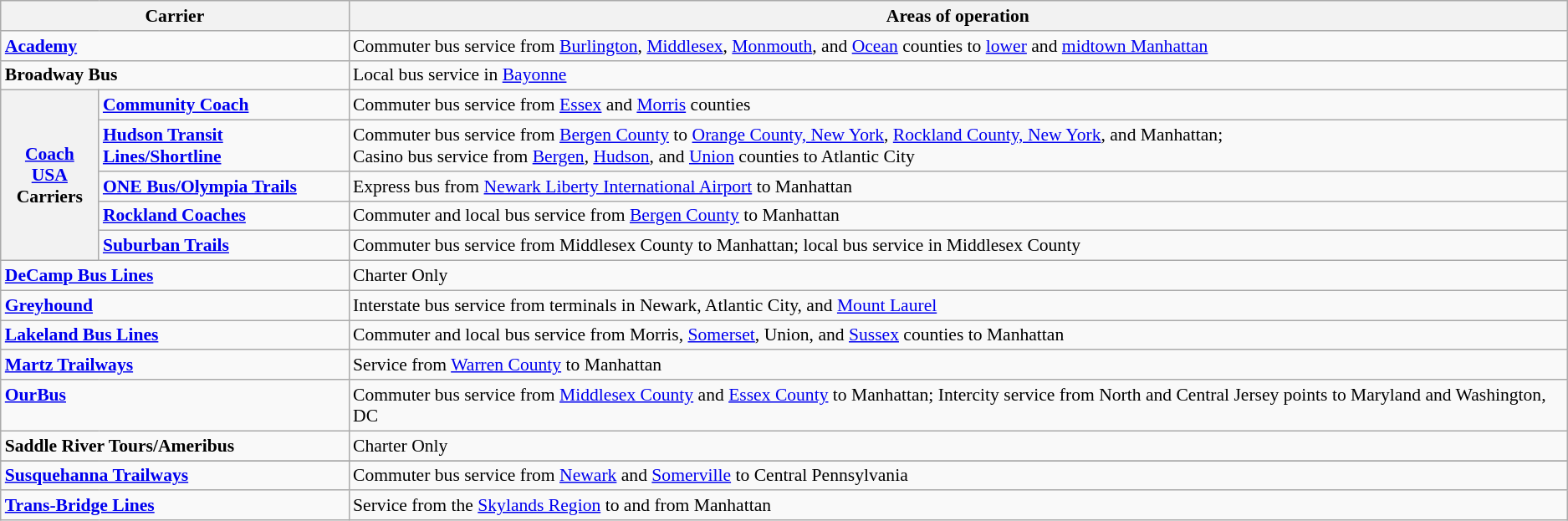<table class="wikitable" style="font-size:90%">
<tr valign=baseline>
<th colspan=2>Carrier</th>
<th>Areas of operation</th>
</tr>
<tr valign=top>
<td colspan=2><strong><a href='#'>Academy</a></strong></td>
<td>Commuter bus service from <a href='#'>Burlington</a>, <a href='#'>Middlesex</a>, <a href='#'>Monmouth</a>, and <a href='#'>Ocean</a> counties to <a href='#'>lower</a> and <a href='#'>midtown Manhattan</a></td>
</tr>
<tr valign=top>
<td colspan=2><strong>Broadway Bus</strong></td>
<td>Local bus service in <a href='#'>Bayonne</a></td>
</tr>
<tr>
<th rowspan=5><a href='#'>Coach USA</a><br>Carriers</th>
<td><strong><a href='#'>Community Coach</a></strong></td>
<td>Commuter bus service from <a href='#'>Essex</a> and <a href='#'>Morris</a> counties</td>
</tr>
<tr valign=top>
<td><strong><a href='#'>Hudson Transit Lines/Shortline</a></strong></td>
<td>Commuter bus service from <a href='#'>Bergen County</a> to <a href='#'>Orange County, New York</a>, <a href='#'>Rockland County, New York</a>, and Manhattan;<br>Casino bus service from <a href='#'>Bergen</a>, <a href='#'>Hudson</a>, and <a href='#'>Union</a> counties to Atlantic City</td>
</tr>
<tr valign=top>
<td><strong><a href='#'>ONE Bus/Olympia Trails</a></strong></td>
<td>Express bus from <a href='#'>Newark Liberty International Airport</a> to Manhattan</td>
</tr>
<tr valign=top>
<td><strong><a href='#'>Rockland Coaches</a></strong></td>
<td>Commuter and local bus service from <a href='#'>Bergen County</a> to Manhattan</td>
</tr>
<tr valign=top>
<td><strong><a href='#'>Suburban Trails</a></strong></td>
<td>Commuter bus service from Middlesex County to Manhattan; local bus service in Middlesex County</td>
</tr>
<tr valign=top>
<td colspan=2><strong><a href='#'>DeCamp Bus Lines</a></strong></td>
<td>Charter Only</td>
</tr>
<tr valign=top>
<td colspan=2><strong><a href='#'>Greyhound</a></strong></td>
<td>Interstate bus service from terminals in Newark, Atlantic City, and <a href='#'>Mount Laurel</a></td>
</tr>
<tr valign=top>
<td colspan=2><strong><a href='#'>Lakeland Bus Lines</a></strong></td>
<td>Commuter and local bus service from Morris, <a href='#'>Somerset</a>, Union, and <a href='#'>Sussex</a> counties to Manhattan</td>
</tr>
<tr valign=top>
<td colspan=2><strong><a href='#'>Martz Trailways</a></strong></td>
<td>Service from <a href='#'>Warren County</a> to Manhattan</td>
</tr>
<tr valign=top>
<td colspan=2><strong><a href='#'>OurBus</a></strong></td>
<td>Commuter bus service from <a href='#'>Middlesex County</a> and <a href='#'>Essex County</a> to Manhattan; Intercity service from North and Central Jersey points to Maryland and Washington, DC</td>
</tr>
<tr valign=top>
<td colspan=2><strong>Saddle River Tours/Ameribus</strong></td>
<td>Charter Only</td>
</tr>
<tr>
</tr>
<tr valign=top>
<td colspan=2><strong><a href='#'>Susquehanna Trailways</a></strong></td>
<td>Commuter bus service from <a href='#'>Newark</a> and <a href='#'>Somerville</a> to Central Pennsylvania</td>
</tr>
<tr valign=top>
<td colspan=2><strong><a href='#'>Trans-Bridge Lines</a></strong></td>
<td>Service from the <a href='#'>Skylands Region</a> to and from Manhattan</td>
</tr>
</table>
